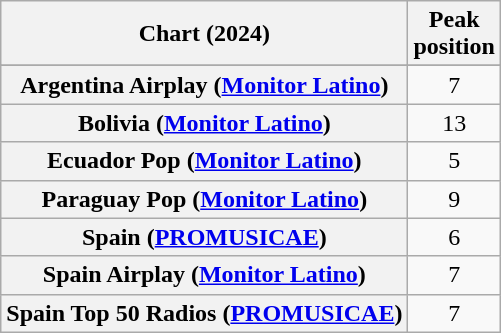<table class="wikitable sortable plainrowheaders" style="text-align:center">
<tr>
<th scope="col">Chart (2024)</th>
<th scope="col">Peak<br>position</th>
</tr>
<tr>
</tr>
<tr>
<th scope="row">Argentina Airplay (<a href='#'>Monitor Latino</a>)</th>
<td>7</td>
</tr>
<tr>
<th scope="row">Bolivia (<a href='#'>Monitor Latino</a>)</th>
<td>13</td>
</tr>
<tr>
<th scope="row">Ecuador Pop (<a href='#'>Monitor Latino</a>)</th>
<td>5</td>
</tr>
<tr>
<th scope="row">Paraguay Pop (<a href='#'>Monitor Latino</a>)</th>
<td>9</td>
</tr>
<tr>
<th scope="row">Spain (<a href='#'>PROMUSICAE</a>)</th>
<td>6</td>
</tr>
<tr>
<th scope="row">Spain Airplay (<a href='#'>Monitor Latino</a>)</th>
<td>7</td>
</tr>
<tr>
<th scope="row">Spain Top 50 Radios (<a href='#'>PROMUSICAE</a>)</th>
<td>7</td>
</tr>
</table>
